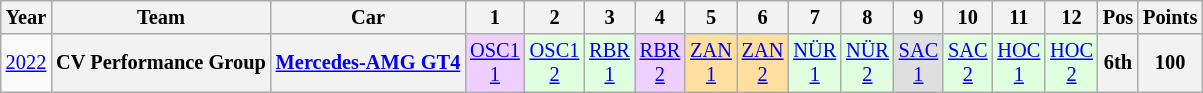<table class="wikitable" style="text-align:center; font-size:85%">
<tr>
<th>Year</th>
<th>Team</th>
<th>Car</th>
<th>1</th>
<th>2</th>
<th>3</th>
<th>4</th>
<th>5</th>
<th>6</th>
<th>7</th>
<th>8</th>
<th>9</th>
<th>10</th>
<th>11</th>
<th>12</th>
<th>Pos</th>
<th>Points</th>
</tr>
<tr>
<td><a href='#'>2022</a></td>
<th nowrap>CV Performance Group</th>
<th nowrap><a href='#'>Mercedes-AMG GT4</a></th>
<td style="background:#EFCFFF;"><a href='#'>OSC1<br>1</a><br></td>
<td style="background:#DFFFDF;"><a href='#'>OSC1<br>2</a><br></td>
<td style="background:#DFFFDF;"><a href='#'>RBR<br>1</a><br></td>
<td style="background:#EFCFFF;"><a href='#'>RBR<br>2</a><br></td>
<td style="background:#FFDF9F;"><a href='#'>ZAN<br>1</a><br></td>
<td style="background:#FFDF9F;"><a href='#'>ZAN<br>2</a><br></td>
<td style="background:#DFFFDF;"><a href='#'>NÜR<br>1</a><br></td>
<td style="background:#DFFFDF;"><a href='#'>NÜR<br>2</a><br></td>
<td style="background:#DFDFDF;"><a href='#'>SAC<br>1</a><br></td>
<td style="background:#DFFFDF;"><a href='#'>SAC<br>2</a><br></td>
<td style="background:#DFFFDF;"><a href='#'>HOC<br>1</a><br></td>
<td style="background:#DFFFDF;"><a href='#'>HOC<br>2</a><br></td>
<th>6th</th>
<th>100</th>
</tr>
</table>
